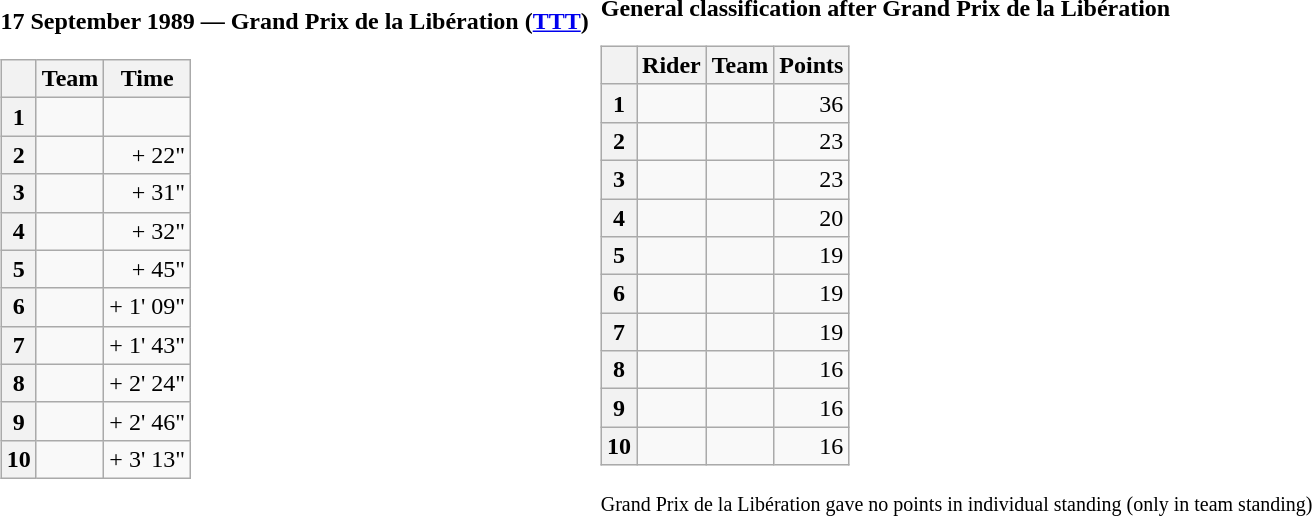<table>
<tr>
<td><strong>17 September 1989 — Grand Prix de la Libération </strong> <strong>(<a href='#'>TTT</a>)</strong><br><table class="wikitable">
<tr>
<th></th>
<th>Team</th>
<th>Time</th>
</tr>
<tr>
<th>1</th>
<td></td>
<td align="right"></td>
</tr>
<tr>
<th>2</th>
<td></td>
<td align="right">+ 22"</td>
</tr>
<tr>
<th>3</th>
<td></td>
<td align="right">+ 31"</td>
</tr>
<tr>
<th>4</th>
<td></td>
<td align="right">+ 32"</td>
</tr>
<tr>
<th>5</th>
<td></td>
<td align="right">+ 45"</td>
</tr>
<tr>
<th>6</th>
<td></td>
<td align="right">+ 1' 09"</td>
</tr>
<tr>
<th>7</th>
<td></td>
<td align="right">+ 1' 43"</td>
</tr>
<tr>
<th>8</th>
<td></td>
<td align="right">+ 2' 24"</td>
</tr>
<tr>
<th>9</th>
<td></td>
<td align="right">+ 2' 46"</td>
</tr>
<tr>
<th>10</th>
<td></td>
<td align="right">+ 3' 13"</td>
</tr>
</table>
</td>
<td></td>
<td><strong>General classification after Grand Prix de la Libération</strong><br><table class="wikitable">
<tr>
<th></th>
<th>Rider</th>
<th>Team</th>
<th>Points</th>
</tr>
<tr>
<th>1</th>
<td> </td>
<td></td>
<td align="right">36</td>
</tr>
<tr>
<th>2</th>
<td></td>
<td></td>
<td align="right">23</td>
</tr>
<tr>
<th>3</th>
<td></td>
<td></td>
<td align="right">23</td>
</tr>
<tr>
<th>4</th>
<td></td>
<td></td>
<td align="right">20</td>
</tr>
<tr>
<th>5</th>
<td></td>
<td></td>
<td align="right">19</td>
</tr>
<tr>
<th>6</th>
<td></td>
<td></td>
<td align="right">19</td>
</tr>
<tr>
<th>7</th>
<td></td>
<td></td>
<td align="right">19</td>
</tr>
<tr>
<th>8</th>
<td></td>
<td></td>
<td align="right">16</td>
</tr>
<tr>
<th>9</th>
<td></td>
<td></td>
<td align="right">16</td>
</tr>
<tr>
<th>10</th>
<td></td>
<td></td>
<td align="right">16</td>
</tr>
</table>
<small>Grand Prix de la Libération gave no points in individual standing (only in team standing)</small></td>
</tr>
</table>
